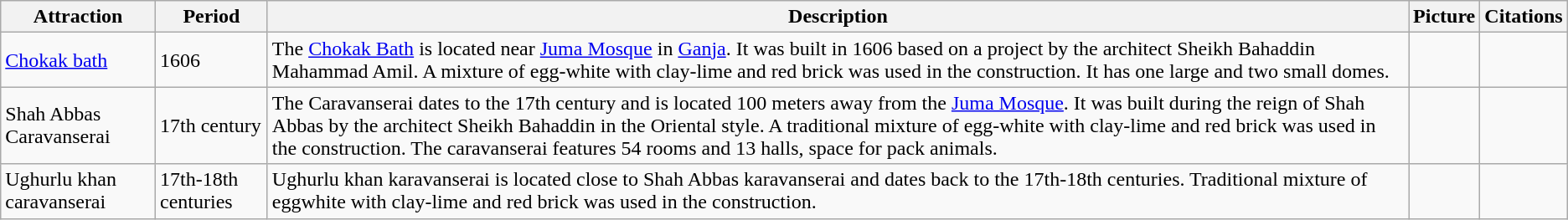<table class="wikitable">
<tr>
<th>Attraction</th>
<th>Period</th>
<th>Description</th>
<th>Picture</th>
<th>Citations</th>
</tr>
<tr>
<td><a href='#'>Chokak bath</a></td>
<td>1606</td>
<td>The <a href='#'>Chokak Bath</a> is located near <a href='#'>Juma Mosque</a> in <a href='#'>Ganja</a>. It was built in 1606 based on a project by the architect Sheikh Bahaddin Mahammad Amil. A mixture of egg-white with clay-lime and red brick was used in the construction. It has one large and two small domes.</td>
<td></td>
<td></td>
</tr>
<tr>
<td>Shah Abbas Caravanserai</td>
<td>17th century</td>
<td>The Caravanserai dates to the 17th century and is located 100 meters away from the <a href='#'>Juma Mosque</a>. It was built during the reign of Shah Abbas by the architect Sheikh Bahaddin in the Oriental style. A traditional mixture of egg-white with clay-lime and red brick was used in the construction. The caravanserai features 54 rooms and 13 halls, space for pack animals.</td>
<td></td>
<td></td>
</tr>
<tr>
<td>Ughurlu khan caravanserai</td>
<td>17th-18th centuries</td>
<td>Ughurlu khan karavanserai is located close to Shah Abbas karavanserai and dates back to the 17th-18th centuries. Traditional mixture of eggwhite with clay-lime and red brick was used in the construction.</td>
<td></td>
<td></td>
</tr>
</table>
